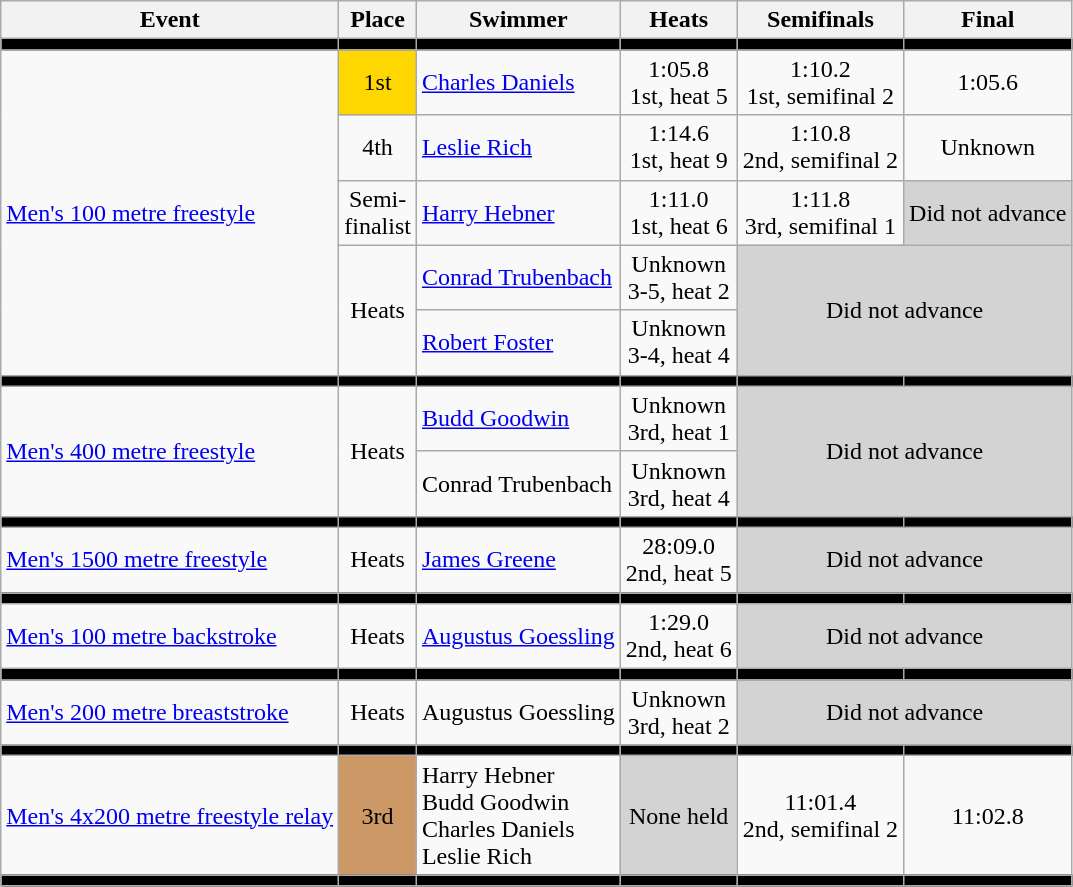<table class=wikitable>
<tr>
<th>Event</th>
<th>Place</th>
<th>Swimmer</th>
<th>Heats</th>
<th>Semifinals</th>
<th>Final</th>
</tr>
<tr bgcolor=black>
<td></td>
<td></td>
<td></td>
<td></td>
<td></td>
<td></td>
</tr>
<tr align=center>
<td rowspan=5 align=left><a href='#'>Men's 100 metre freestyle</a></td>
<td bgcolor=gold>1st</td>
<td align=left><a href='#'>Charles Daniels</a></td>
<td>1:05.8 <br> 1st, heat 5</td>
<td>1:10.2 <br> 1st, semifinal 2</td>
<td>1:05.6</td>
</tr>
<tr align=center>
<td>4th</td>
<td align=left><a href='#'>Leslie Rich</a></td>
<td>1:14.6 <br> 1st, heat 9</td>
<td>1:10.8 <br> 2nd, semifinal 2</td>
<td>Unknown</td>
</tr>
<tr align=center>
<td>Semi-<br>finalist</td>
<td align=left><a href='#'>Harry Hebner</a></td>
<td>1:11.0 <br> 1st, heat 6</td>
<td>1:11.8 <br> 3rd, semifinal 1</td>
<td bgcolor=lightgray>Did not advance</td>
</tr>
<tr align=center>
<td rowspan=2>Heats</td>
<td align=left><a href='#'>Conrad Trubenbach</a></td>
<td>Unknown <br> 3-5, heat 2</td>
<td rowspan=2 colspan=2 bgcolor=lightgray>Did not advance</td>
</tr>
<tr align=center>
<td align=left><a href='#'>Robert Foster</a></td>
<td>Unknown <br> 3-4, heat 4</td>
</tr>
<tr bgcolor=black>
<td></td>
<td></td>
<td></td>
<td></td>
<td></td>
<td></td>
</tr>
<tr align=center>
<td rowspan=2 align=left><a href='#'>Men's 400 metre freestyle</a></td>
<td rowspan=2>Heats</td>
<td align=left><a href='#'>Budd Goodwin</a></td>
<td>Unknown <br> 3rd, heat 1</td>
<td rowspan=2 colspan=2 bgcolor=lightgray>Did not advance</td>
</tr>
<tr align=center>
<td align=left>Conrad Trubenbach</td>
<td>Unknown <br> 3rd, heat 4</td>
</tr>
<tr bgcolor=black>
<td></td>
<td></td>
<td></td>
<td></td>
<td></td>
<td></td>
</tr>
<tr align=center>
<td align=left><a href='#'>Men's 1500 metre freestyle</a></td>
<td>Heats</td>
<td align=left><a href='#'>James Greene</a></td>
<td>28:09.0 <br> 2nd, heat 5</td>
<td colspan=2 bgcolor=lightgray>Did not advance</td>
</tr>
<tr bgcolor=black>
<td></td>
<td></td>
<td></td>
<td></td>
<td></td>
<td></td>
</tr>
<tr align=center>
<td align=left><a href='#'>Men's 100 metre backstroke</a></td>
<td>Heats</td>
<td align=left><a href='#'>Augustus Goessling</a></td>
<td>1:29.0 <br> 2nd, heat 6</td>
<td colspan=2 bgcolor=lightgray>Did not advance</td>
</tr>
<tr bgcolor=black>
<td></td>
<td></td>
<td></td>
<td></td>
<td></td>
<td></td>
</tr>
<tr align=center>
<td align=left><a href='#'>Men's 200 metre breaststroke</a></td>
<td>Heats</td>
<td align=left>Augustus Goessling</td>
<td>Unknown <br> 3rd, heat 2</td>
<td colspan=2 bgcolor=lightgray>Did not advance</td>
</tr>
<tr bgcolor=black>
<td></td>
<td></td>
<td></td>
<td></td>
<td></td>
<td></td>
</tr>
<tr align=center>
<td align=left><a href='#'>Men's 4x200 metre freestyle relay</a></td>
<td bgcolor=cc9966>3rd</td>
<td align=left>Harry Hebner <br> Budd Goodwin <br> Charles Daniels <br> Leslie Rich</td>
<td bgcolor=lightgray>None held</td>
<td>11:01.4 <br> 2nd, semifinal 2</td>
<td>11:02.8</td>
</tr>
<tr bgcolor=black>
<td></td>
<td></td>
<td></td>
<td></td>
<td></td>
<td></td>
</tr>
</table>
